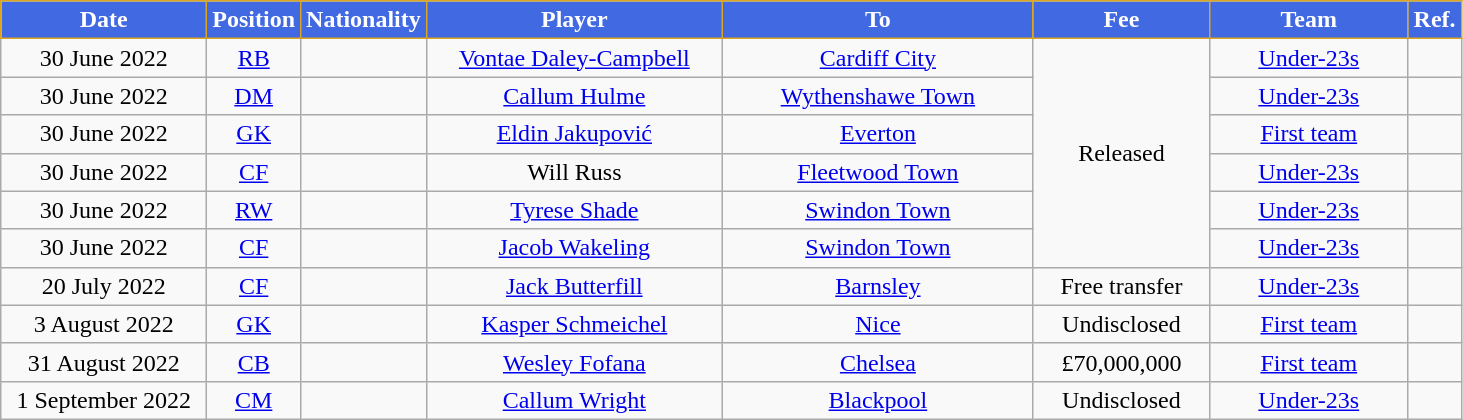<table class="wikitable" style="text-align:center">
<tr>
<th style="background:royalblue;color:white;border:1px solid goldenrod;width:130px">Date</th>
<th style="background:royalblue;color:white;border:1px solid goldenrod;width:50px">Position</th>
<th style="background:royalblue;color:white;border:1px solid goldenrod;width:50px">Nationality</th>
<th style="background:royalblue;color:white;border:1px solid goldenrod;width:190px">Player</th>
<th style="background:royalblue;color:white;border:1px solid goldenrod;width:200px">To</th>
<th style="background:royalblue;color:white;border:1px solid goldenrod;width:110px">Fee</th>
<th style="background:royalblue;color:white;border:1px solid goldenrod;width:125px">Team</th>
<th style="background:royalblue;color:white;border:1px solid goldenrod;width:25px">Ref.</th>
</tr>
<tr>
<td>30 June 2022</td>
<td><a href='#'>RB</a></td>
<td></td>
<td><a href='#'>Vontae Daley-Campbell</a></td>
<td> <a href='#'>Cardiff City</a></td>
<td rowspan="6">Released</td>
<td><a href='#'>Under-23s</a></td>
<td></td>
</tr>
<tr>
<td>30 June 2022</td>
<td><a href='#'>DM</a></td>
<td></td>
<td><a href='#'>Callum Hulme</a></td>
<td> <a href='#'>Wythenshawe Town</a></td>
<td><a href='#'>Under-23s</a></td>
<td></td>
</tr>
<tr>
<td>30 June 2022</td>
<td><a href='#'>GK</a></td>
<td></td>
<td><a href='#'>Eldin Jakupović</a></td>
<td> <a href='#'>Everton</a></td>
<td><a href='#'>First team</a></td>
<td></td>
</tr>
<tr>
<td>30 June 2022</td>
<td><a href='#'>CF</a></td>
<td></td>
<td>Will Russ</td>
<td> <a href='#'>Fleetwood Town</a></td>
<td><a href='#'>Under-23s</a></td>
<td></td>
</tr>
<tr>
<td>30 June 2022</td>
<td><a href='#'>RW</a></td>
<td></td>
<td><a href='#'>Tyrese Shade</a></td>
<td> <a href='#'>Swindon Town</a></td>
<td><a href='#'>Under-23s</a></td>
<td></td>
</tr>
<tr>
<td>30 June 2022</td>
<td><a href='#'>CF</a></td>
<td></td>
<td><a href='#'>Jacob Wakeling</a></td>
<td> <a href='#'>Swindon Town</a></td>
<td><a href='#'>Under-23s</a></td>
<td></td>
</tr>
<tr>
<td>20 July 2022</td>
<td><a href='#'>CF</a></td>
<td></td>
<td><a href='#'>Jack Butterfill</a></td>
<td> <a href='#'>Barnsley</a></td>
<td>Free transfer</td>
<td><a href='#'>Under-23s</a></td>
<td></td>
</tr>
<tr>
<td>3 August 2022</td>
<td><a href='#'>GK</a></td>
<td></td>
<td><a href='#'>Kasper Schmeichel</a></td>
<td> <a href='#'>Nice</a></td>
<td>Undisclosed</td>
<td><a href='#'>First team</a></td>
<td></td>
</tr>
<tr>
<td>31 August 2022</td>
<td><a href='#'>CB</a></td>
<td></td>
<td><a href='#'>Wesley Fofana</a></td>
<td> <a href='#'>Chelsea</a></td>
<td>£70,000,000</td>
<td><a href='#'>First team</a></td>
<td></td>
</tr>
<tr>
<td>1 September 2022</td>
<td><a href='#'>CM</a></td>
<td></td>
<td><a href='#'>Callum Wright</a></td>
<td> <a href='#'>Blackpool</a></td>
<td>Undisclosed</td>
<td><a href='#'>Under-23s</a></td>
<td></td>
</tr>
</table>
